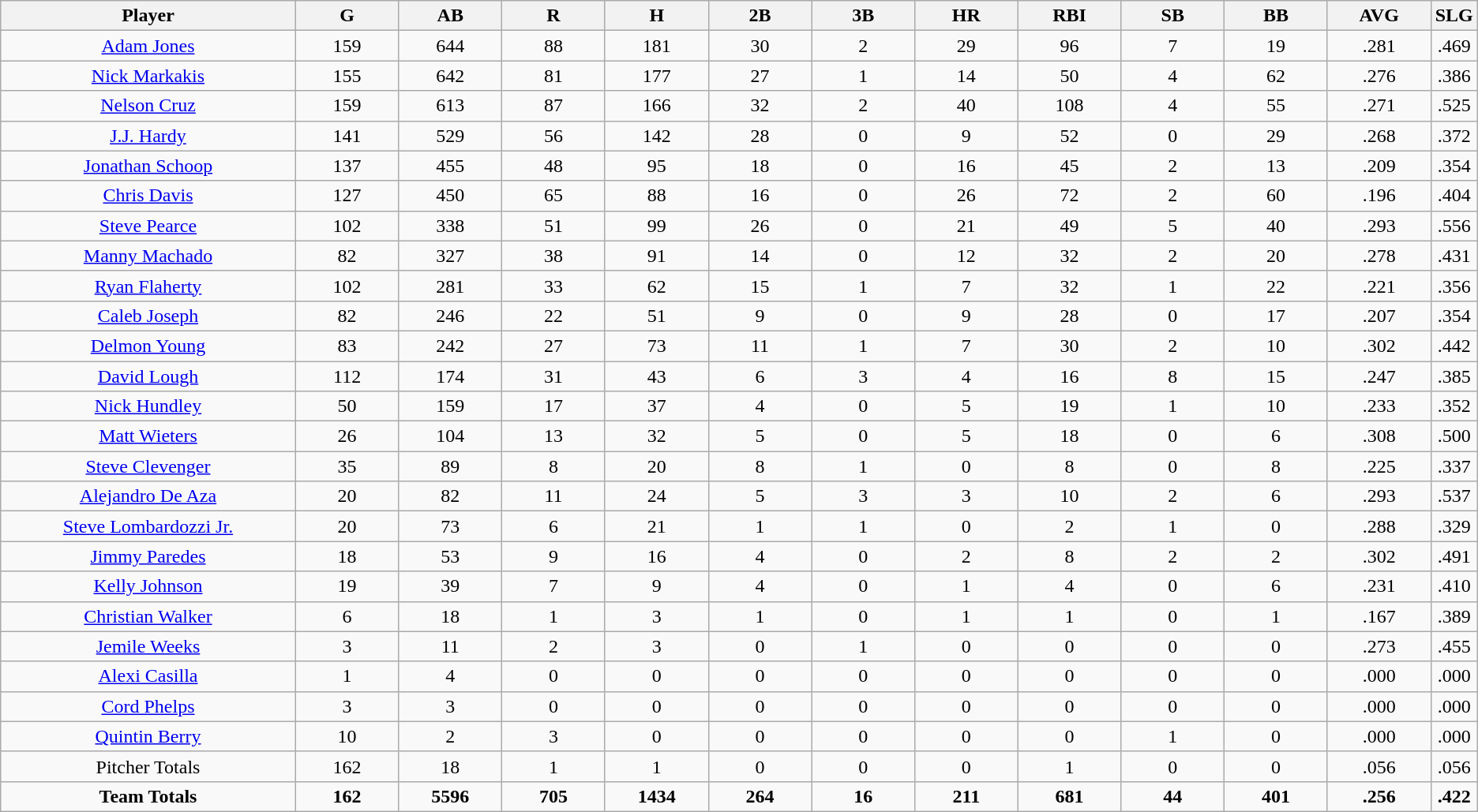<table class=wikitable style="text-align:center">
<tr>
<th bgcolor=#DDDDFF; width="20%">Player</th>
<th bgcolor=#DDDDFF; width="7%">G</th>
<th bgcolor=#DDDDFF; width="7%">AB</th>
<th bgcolor=#DDDDFF; width="7%">R</th>
<th bgcolor=#DDDDFF; width="7%">H</th>
<th bgcolor=#DDDDFF; width="7%">2B</th>
<th bgcolor=#DDDDFF; width="7%">3B</th>
<th bgcolor=#DDDDFF; width="7%">HR</th>
<th bgcolor=#DDDDFF; width="7%">RBI</th>
<th bgcolor=#DDDDFF; width="7%">SB</th>
<th bgcolor=#DDDDFF; width="7%">BB</th>
<th bgcolor=#DDDDFF; width="7%">AVG</th>
<th bgcolor=#DDDDFF; width="7%">SLG</th>
</tr>
<tr>
<td><a href='#'>Adam Jones</a></td>
<td>159</td>
<td>644</td>
<td>88</td>
<td>181</td>
<td>30</td>
<td>2</td>
<td>29</td>
<td>96</td>
<td>7</td>
<td>19</td>
<td>.281</td>
<td>.469</td>
</tr>
<tr>
<td><a href='#'>Nick Markakis</a></td>
<td>155</td>
<td>642</td>
<td>81</td>
<td>177</td>
<td>27</td>
<td>1</td>
<td>14</td>
<td>50</td>
<td>4</td>
<td>62</td>
<td>.276</td>
<td>.386</td>
</tr>
<tr>
<td><a href='#'>Nelson Cruz</a></td>
<td>159</td>
<td>613</td>
<td>87</td>
<td>166</td>
<td>32</td>
<td>2</td>
<td>40</td>
<td>108</td>
<td>4</td>
<td>55</td>
<td>.271</td>
<td>.525</td>
</tr>
<tr>
<td><a href='#'>J.J. Hardy</a></td>
<td>141</td>
<td>529</td>
<td>56</td>
<td>142</td>
<td>28</td>
<td>0</td>
<td>9</td>
<td>52</td>
<td>0</td>
<td>29</td>
<td>.268</td>
<td>.372</td>
</tr>
<tr>
<td><a href='#'>Jonathan Schoop</a></td>
<td>137</td>
<td>455</td>
<td>48</td>
<td>95</td>
<td>18</td>
<td>0</td>
<td>16</td>
<td>45</td>
<td>2</td>
<td>13</td>
<td>.209</td>
<td>.354</td>
</tr>
<tr>
<td><a href='#'>Chris Davis</a></td>
<td>127</td>
<td>450</td>
<td>65</td>
<td>88</td>
<td>16</td>
<td>0</td>
<td>26</td>
<td>72</td>
<td>2</td>
<td>60</td>
<td>.196</td>
<td>.404</td>
</tr>
<tr>
<td><a href='#'>Steve Pearce</a></td>
<td>102</td>
<td>338</td>
<td>51</td>
<td>99</td>
<td>26</td>
<td>0</td>
<td>21</td>
<td>49</td>
<td>5</td>
<td>40</td>
<td>.293</td>
<td>.556</td>
</tr>
<tr>
<td><a href='#'>Manny Machado</a></td>
<td>82</td>
<td>327</td>
<td>38</td>
<td>91</td>
<td>14</td>
<td>0</td>
<td>12</td>
<td>32</td>
<td>2</td>
<td>20</td>
<td>.278</td>
<td>.431</td>
</tr>
<tr>
<td><a href='#'>Ryan Flaherty</a></td>
<td>102</td>
<td>281</td>
<td>33</td>
<td>62</td>
<td>15</td>
<td>1</td>
<td>7</td>
<td>32</td>
<td>1</td>
<td>22</td>
<td>.221</td>
<td>.356</td>
</tr>
<tr>
<td><a href='#'>Caleb Joseph</a></td>
<td>82</td>
<td>246</td>
<td>22</td>
<td>51</td>
<td>9</td>
<td>0</td>
<td>9</td>
<td>28</td>
<td>0</td>
<td>17</td>
<td>.207</td>
<td>.354</td>
</tr>
<tr>
<td><a href='#'>Delmon Young</a></td>
<td>83</td>
<td>242</td>
<td>27</td>
<td>73</td>
<td>11</td>
<td>1</td>
<td>7</td>
<td>30</td>
<td>2</td>
<td>10</td>
<td>.302</td>
<td>.442</td>
</tr>
<tr>
<td><a href='#'>David Lough</a></td>
<td>112</td>
<td>174</td>
<td>31</td>
<td>43</td>
<td>6</td>
<td>3</td>
<td>4</td>
<td>16</td>
<td>8</td>
<td>15</td>
<td>.247</td>
<td>.385</td>
</tr>
<tr>
<td><a href='#'>Nick Hundley</a></td>
<td>50</td>
<td>159</td>
<td>17</td>
<td>37</td>
<td>4</td>
<td>0</td>
<td>5</td>
<td>19</td>
<td>1</td>
<td>10</td>
<td>.233</td>
<td>.352</td>
</tr>
<tr>
<td><a href='#'>Matt Wieters</a></td>
<td>26</td>
<td>104</td>
<td>13</td>
<td>32</td>
<td>5</td>
<td>0</td>
<td>5</td>
<td>18</td>
<td>0</td>
<td>6</td>
<td>.308</td>
<td>.500</td>
</tr>
<tr>
<td><a href='#'>Steve Clevenger</a></td>
<td>35</td>
<td>89</td>
<td>8</td>
<td>20</td>
<td>8</td>
<td>1</td>
<td>0</td>
<td>8</td>
<td>0</td>
<td>8</td>
<td>.225</td>
<td>.337</td>
</tr>
<tr>
<td><a href='#'>Alejandro De Aza</a></td>
<td>20</td>
<td>82</td>
<td>11</td>
<td>24</td>
<td>5</td>
<td>3</td>
<td>3</td>
<td>10</td>
<td>2</td>
<td>6</td>
<td>.293</td>
<td>.537</td>
</tr>
<tr>
<td><a href='#'>Steve Lombardozzi Jr.</a></td>
<td>20</td>
<td>73</td>
<td>6</td>
<td>21</td>
<td>1</td>
<td>1</td>
<td>0</td>
<td>2</td>
<td>1</td>
<td>0</td>
<td>.288</td>
<td>.329</td>
</tr>
<tr>
<td><a href='#'>Jimmy Paredes</a></td>
<td>18</td>
<td>53</td>
<td>9</td>
<td>16</td>
<td>4</td>
<td>0</td>
<td>2</td>
<td>8</td>
<td>2</td>
<td>2</td>
<td>.302</td>
<td>.491</td>
</tr>
<tr>
<td><a href='#'>Kelly Johnson</a></td>
<td>19</td>
<td>39</td>
<td>7</td>
<td>9</td>
<td>4</td>
<td>0</td>
<td>1</td>
<td>4</td>
<td>0</td>
<td>6</td>
<td>.231</td>
<td>.410</td>
</tr>
<tr>
<td><a href='#'>Christian Walker</a></td>
<td>6</td>
<td>18</td>
<td>1</td>
<td>3</td>
<td>1</td>
<td>0</td>
<td>1</td>
<td>1</td>
<td>0</td>
<td>1</td>
<td>.167</td>
<td>.389</td>
</tr>
<tr>
<td><a href='#'>Jemile Weeks</a></td>
<td>3</td>
<td>11</td>
<td>2</td>
<td>3</td>
<td>0</td>
<td>1</td>
<td>0</td>
<td>0</td>
<td>0</td>
<td>0</td>
<td>.273</td>
<td>.455</td>
</tr>
<tr>
<td><a href='#'>Alexi Casilla</a></td>
<td>1</td>
<td>4</td>
<td>0</td>
<td>0</td>
<td>0</td>
<td>0</td>
<td>0</td>
<td>0</td>
<td>0</td>
<td>0</td>
<td>.000</td>
<td>.000</td>
</tr>
<tr>
<td><a href='#'>Cord Phelps</a></td>
<td>3</td>
<td>3</td>
<td>0</td>
<td>0</td>
<td>0</td>
<td>0</td>
<td>0</td>
<td>0</td>
<td>0</td>
<td>0</td>
<td>.000</td>
<td>.000</td>
</tr>
<tr>
<td><a href='#'>Quintin Berry</a></td>
<td>10</td>
<td>2</td>
<td>3</td>
<td>0</td>
<td>0</td>
<td>0</td>
<td>0</td>
<td>0</td>
<td>1</td>
<td>0</td>
<td>.000</td>
<td>.000</td>
</tr>
<tr>
<td>Pitcher Totals</td>
<td>162</td>
<td>18</td>
<td>1</td>
<td>1</td>
<td>0</td>
<td>0</td>
<td>0</td>
<td>1</td>
<td>0</td>
<td>0</td>
<td>.056</td>
<td>.056</td>
</tr>
<tr>
<td><strong>Team Totals</strong></td>
<td><strong>162</strong></td>
<td><strong>5596</strong></td>
<td><strong>705</strong></td>
<td><strong>1434</strong></td>
<td><strong>264</strong></td>
<td><strong>16</strong></td>
<td><strong>211</strong></td>
<td><strong>681</strong></td>
<td><strong>44</strong></td>
<td><strong>401</strong></td>
<td><strong>.256</strong></td>
<td><strong>.422</strong></td>
</tr>
</table>
